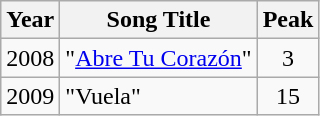<table class="wikitable" border="1">
<tr>
<th>Year</th>
<th>Song Title</th>
<th>Peak</th>
</tr>
<tr>
<td>2008</td>
<td>"<a href='#'>Abre Tu Corazón</a>"</td>
<td align="center">3</td>
</tr>
<tr>
<td>2009</td>
<td>"Vuela"</td>
<td align="center">15</td>
</tr>
</table>
